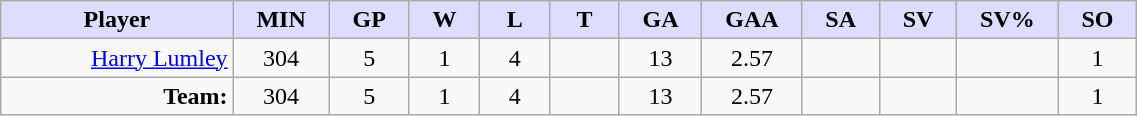<table style="width:60%;" class="wikitable sortable">
<tr>
<th style="background:#ddf; width:10%;">Player</th>
<th style="width:3%; background:#ddf;">MIN</th>
<th style="width:3%; background:#ddf;">GP</th>
<th style="width:3%; background:#ddf;">W</th>
<th style="width:3%; background:#ddf;">L</th>
<th style="width:3%; background:#ddf;">T</th>
<th style="width:3%; background:#ddf;">GA</th>
<th style="width:3%; background:#ddf;">GAA</th>
<th style="width:3%; background:#ddf;">SA</th>
<th style="width:3%; background:#ddf;">SV</th>
<th style="width:3%; background:#ddf;">SV%</th>
<th style="width:3%; background:#ddf;">SO</th>
</tr>
<tr style="text-align:center;">
<td style="text-align:right;"><a href='#'>Harry Lumley</a></td>
<td>304</td>
<td>5</td>
<td>1</td>
<td>4</td>
<td></td>
<td>13</td>
<td>2.57</td>
<td></td>
<td></td>
<td></td>
<td>1</td>
</tr>
<tr style="text-align:center;">
<td style="text-align:right;"><strong>Team:</strong></td>
<td>304</td>
<td>5</td>
<td>1</td>
<td>4</td>
<td></td>
<td>13</td>
<td>2.57</td>
<td></td>
<td></td>
<td></td>
<td>1</td>
</tr>
</table>
